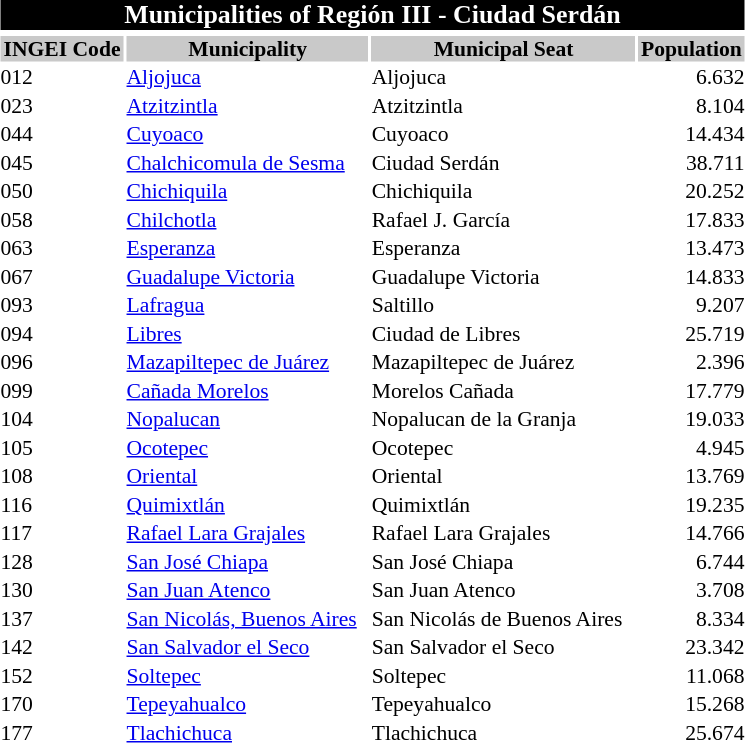<table class="toc" cellpadding=0 cellspacing=2 width=500px style="float:center; margin: 0.5em 0.5em 0.5em 1em; padding: 0.5e text-align:left;clear:all; margin-left:3px; font-size:90%">
<tr>
<td colspan=4 style="background:#black; color:white; font-size:120%" align=center bgcolor="black"><strong>Municipalities of Región III - Ciudad Serdán</strong></td>
</tr>
<tr>
<td colspan=4 align=center valign=center bgcolor="white"></td>
</tr>
<tr>
<td style="background:#C9C9C9;" align=center><strong>INGEI Code</strong></td>
<td style="background:#C9C9C9;" align=center><strong>Municipality</strong></td>
<td style="background:#C9C9C9;" align=center><strong>Municipal Seat</strong></td>
<td style="background:#C9C9C9;" align=center><strong>Population</strong></td>
</tr>
<tr>
<td>012</td>
<td><a href='#'>Aljojuca</a></td>
<td>Aljojuca</td>
<td align="right">6.632</td>
</tr>
<tr>
<td>023</td>
<td><a href='#'>Atzitzintla</a></td>
<td>Atzitzintla</td>
<td align="right">8.104</td>
</tr>
<tr>
<td>044</td>
<td><a href='#'>Cuyoaco</a></td>
<td>Cuyoaco</td>
<td align="right">14.434</td>
</tr>
<tr>
<td>045</td>
<td><a href='#'>Chalchicomula de Sesma</a></td>
<td>Ciudad Serdán</td>
<td align="right">38.711</td>
</tr>
<tr>
<td>050</td>
<td><a href='#'>Chichiquila</a></td>
<td>Chichiquila</td>
<td align="right">20.252</td>
</tr>
<tr>
<td>058</td>
<td><a href='#'>Chilchotla</a></td>
<td>Rafael J. García</td>
<td align="right">17.833</td>
</tr>
<tr>
<td>063</td>
<td><a href='#'>Esperanza</a></td>
<td>Esperanza</td>
<td align="right">13.473</td>
</tr>
<tr>
<td>067</td>
<td><a href='#'>Guadalupe Victoria</a></td>
<td>Guadalupe Victoria</td>
<td align="right">14.833</td>
</tr>
<tr>
<td>093</td>
<td><a href='#'>Lafragua</a></td>
<td>Saltillo</td>
<td align="right">9.207</td>
</tr>
<tr>
<td>094</td>
<td><a href='#'>Libres</a></td>
<td>Ciudad de Libres</td>
<td align="right">25.719</td>
</tr>
<tr>
<td>096</td>
<td><a href='#'>Mazapiltepec de Juárez</a></td>
<td>Mazapiltepec de Juárez</td>
<td align="right">2.396</td>
</tr>
<tr>
<td>099</td>
<td><a href='#'>Cañada Morelos</a></td>
<td>Morelos Cañada</td>
<td align="right">17.779</td>
</tr>
<tr>
<td>104</td>
<td><a href='#'>Nopalucan</a></td>
<td>Nopalucan de la Granja</td>
<td align="right">19.033</td>
</tr>
<tr>
<td>105</td>
<td><a href='#'>Ocotepec</a></td>
<td>Ocotepec</td>
<td align="right">4.945</td>
</tr>
<tr>
<td>108</td>
<td><a href='#'>Oriental</a></td>
<td>Oriental</td>
<td align="right">13.769</td>
</tr>
<tr [Quecholac*>
<td>116</td>
<td><a href='#'>Quimixtlán</a></td>
<td>Quimixtlán</td>
<td align="right">19.235</td>
</tr>
<tr>
<td>117</td>
<td><a href='#'>Rafael Lara Grajales</a></td>
<td>Rafael Lara Grajales</td>
<td align="right">14.766</td>
</tr>
<tr>
<td>128</td>
<td><a href='#'>San José Chiapa</a></td>
<td>San José Chiapa</td>
<td align="right">6.744</td>
</tr>
<tr>
<td>130</td>
<td><a href='#'>San Juan Atenco</a></td>
<td>San Juan Atenco</td>
<td align="right">3.708</td>
</tr>
<tr>
<td>137</td>
<td><a href='#'>San Nicolás, Buenos Aires</a></td>
<td>San Nicolás de Buenos Aires</td>
<td align="right">8.334</td>
</tr>
<tr>
<td>142</td>
<td><a href='#'>San Salvador el Seco</a></td>
<td>San Salvador el Seco</td>
<td align="right">23.342</td>
</tr>
<tr>
<td>152</td>
<td><a href='#'>Soltepec</a></td>
<td>Soltepec</td>
<td align="right">11.068</td>
</tr>
<tr>
<td>170</td>
<td><a href='#'>Tepeyahualco</a></td>
<td>Tepeyahualco</td>
<td align="right">15.268</td>
</tr>
<tr>
<td>177</td>
<td><a href='#'>Tlachichuca</a></td>
<td>Tlachichuca</td>
<td align="right">25.674</td>
</tr>
<tr>
</tr>
</table>
